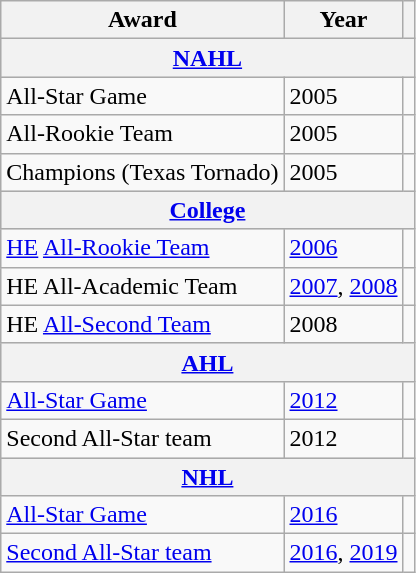<table class="wikitable">
<tr>
<th>Award</th>
<th>Year</th>
<th></th>
</tr>
<tr ALIGN="center" bgcolor="#e0e0e0">
<th colspan="3"><a href='#'>NAHL</a></th>
</tr>
<tr>
<td>All-Star Game</td>
<td>2005</td>
<td></td>
</tr>
<tr>
<td>All-Rookie Team</td>
<td>2005</td>
<td></td>
</tr>
<tr>
<td>Champions (Texas Tornado)</td>
<td>2005</td>
<td></td>
</tr>
<tr ALIGN="center" bgcolor="#e0e0e0">
<th colspan="3"><a href='#'>College</a></th>
</tr>
<tr>
<td><a href='#'>HE</a> <a href='#'>All-Rookie Team</a></td>
<td><a href='#'>2006</a></td>
<td></td>
</tr>
<tr>
<td>HE All-Academic Team</td>
<td><a href='#'>2007</a>, <a href='#'>2008</a></td>
<td></td>
</tr>
<tr>
<td>HE <a href='#'>All-Second Team</a></td>
<td>2008</td>
<td></td>
</tr>
<tr ALIGN="center" bgcolor="#e0e0e0">
<th colspan="3"><a href='#'>AHL</a></th>
</tr>
<tr>
<td><a href='#'>All-Star Game</a></td>
<td><a href='#'>2012</a></td>
<td></td>
</tr>
<tr>
<td>Second All-Star team</td>
<td>2012</td>
<td></td>
</tr>
<tr ALIGN="center" bgcolor="#e0e0e0">
<th colspan="3"><a href='#'>NHL</a></th>
</tr>
<tr>
<td><a href='#'>All-Star Game</a></td>
<td><a href='#'>2016</a></td>
<td></td>
</tr>
<tr>
<td><a href='#'>Second All-Star team</a></td>
<td><a href='#'>2016</a>, <a href='#'>2019</a></td>
<td></td>
</tr>
</table>
